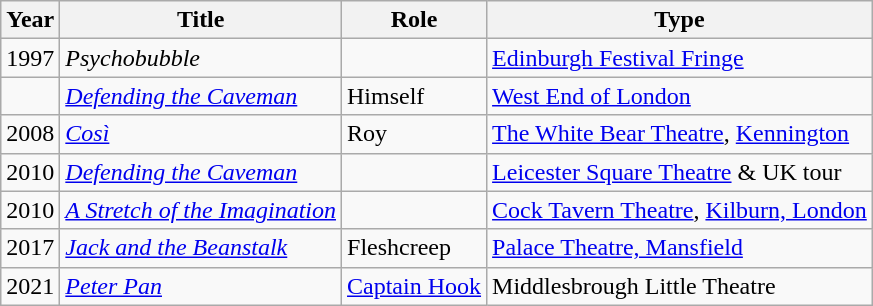<table class="wikitable">
<tr>
<th>Year</th>
<th>Title</th>
<th>Role</th>
<th>Type</th>
</tr>
<tr>
<td>1997</td>
<td><em>Psychobubble</em></td>
<td></td>
<td><a href='#'>Edinburgh Festival Fringe</a></td>
</tr>
<tr>
<td></td>
<td><em><a href='#'>Defending the Caveman</a></em></td>
<td>Himself</td>
<td><a href='#'>West End of London</a></td>
</tr>
<tr>
<td>2008</td>
<td><em><a href='#'>Così</a></em></td>
<td>Roy</td>
<td><a href='#'>The White Bear Theatre</a>, <a href='#'>Kennington</a></td>
</tr>
<tr>
<td>2010</td>
<td><em><a href='#'>Defending the Caveman</a></em></td>
<td></td>
<td><a href='#'>Leicester Square Theatre</a> & UK tour</td>
</tr>
<tr>
<td>2010</td>
<td><em><a href='#'>A Stretch of the Imagination</a></em></td>
<td></td>
<td><a href='#'>Cock Tavern Theatre</a>, <a href='#'>Kilburn, London</a></td>
</tr>
<tr>
<td>2017</td>
<td><em><a href='#'>Jack and the Beanstalk</a></em></td>
<td>Fleshcreep</td>
<td><a href='#'>Palace Theatre, Mansfield</a></td>
</tr>
<tr>
<td>2021</td>
<td><em><a href='#'>Peter Pan</a></em></td>
<td><a href='#'>Captain Hook</a></td>
<td>Middlesbrough Little Theatre</td>
</tr>
</table>
